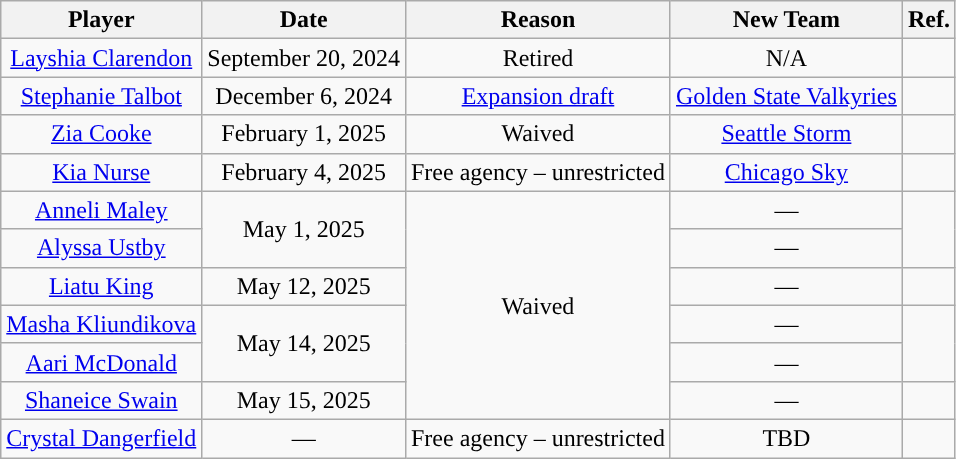<table class="wikitable sortable sortable" style="text-align: center">
<tr>
<th>Player</th>
<th>Date</th>
<th>Reason</th>
<th>New Team</th>
<th>Ref.</th>
</tr>
<tr>
<td><a href='#'>Layshia Clarendon</a></td>
<td>September 20, 2024</td>
<td>Retired</td>
<td>N/A</td>
<td></td>
</tr>
<tr>
<td><a href='#'>Stephanie Talbot</a></td>
<td>December 6, 2024</td>
<td><a href='#'>Expansion draft</a></td>
<td><a href='#'>Golden State Valkyries</a></td>
<td></td>
</tr>
<tr>
<td><a href='#'>Zia Cooke</a></td>
<td>February 1, 2025</td>
<td>Waived</td>
<td><a href='#'>Seattle Storm</a></td>
<td></td>
</tr>
<tr>
<td><a href='#'>Kia Nurse</a></td>
<td>February 4, 2025</td>
<td>Free agency – unrestricted</td>
<td><a href='#'>Chicago Sky</a></td>
<td></td>
</tr>
<tr>
<td><a href='#'>Anneli Maley</a></td>
<td rowspan=2>May 1, 2025</td>
<td rowspan=6>Waived</td>
<td>—</td>
<td rowspan=2></td>
</tr>
<tr>
<td><a href='#'>Alyssa Ustby</a></td>
<td>—</td>
</tr>
<tr>
<td><a href='#'>Liatu King</a></td>
<td>May 12, 2025</td>
<td>—</td>
<td></td>
</tr>
<tr>
<td><a href='#'>Masha Kliundikova</a></td>
<td rowspan=2>May 14, 2025</td>
<td>—</td>
<td rowspan=2></td>
</tr>
<tr>
<td><a href='#'>Aari McDonald</a></td>
<td>—</td>
</tr>
<tr>
<td><a href='#'>Shaneice Swain</a></td>
<td>May 15, 2025</td>
<td>—</td>
<td></td>
</tr>
<tr>
<td><a href='#'>Crystal Dangerfield</a></td>
<td>—</td>
<td>Free agency – unrestricted</td>
<td>TBD</td>
<td></td>
</tr>
</table>
